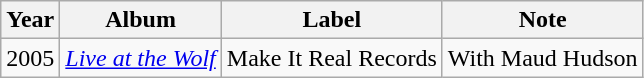<table class="wikitable">
<tr>
<th scope="col">Year</th>
<th scope="col">Album</th>
<th scope="col">Label</th>
<th scope="col">Note</th>
</tr>
<tr>
<td>2005</td>
<td scope="row"><em><a href='#'>Live at the Wolf</a></em></td>
<td>Make It Real Records</td>
<td>With Maud Hudson</td>
</tr>
</table>
